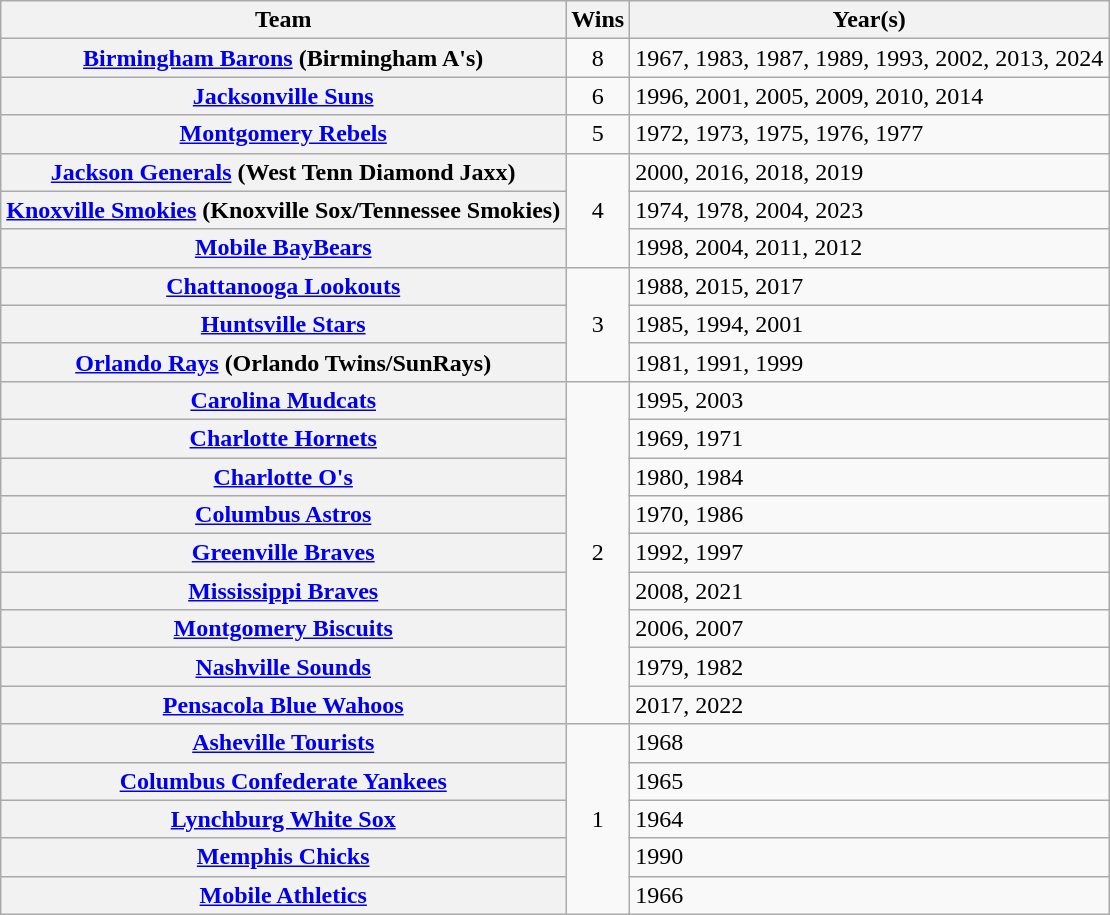<table class="wikitable sortable plainrowheaders" style="text-align:left">
<tr>
<th scope="col">Team</th>
<th scope="col">Wins</th>
<th scope="col">Year(s)</th>
</tr>
<tr>
<th scope="row"><strong><a href='#'>Birmingham Barons</a></strong> (Birmingham A's)</th>
<td style="text-align:center">8</td>
<td>1967, 1983, 1987, 1989, 1993, 2002, 2013, 2024</td>
</tr>
<tr>
<th scope="row"><a href='#'>Jacksonville Suns</a></th>
<td style="text-align:center">6</td>
<td>1996, 2001, 2005, 2009, 2010, 2014</td>
</tr>
<tr>
<th scope="row"><a href='#'>Montgomery Rebels</a></th>
<td style="text-align:center">5</td>
<td>1972, 1973, 1975, 1976, 1977</td>
</tr>
<tr>
<th scope="row"><a href='#'>Jackson Generals</a> (West Tenn Diamond Jaxx)</th>
<td style="text-align:center" rowspan="3">4</td>
<td>2000, 2016, 2018, 2019</td>
</tr>
<tr>
<th scope="row"><strong><a href='#'>Knoxville Smokies</a></strong> (Knoxville Sox/Tennessee Smokies)</th>
<td>1974, 1978, 2004, 2023</td>
</tr>
<tr>
<th scope="row"><a href='#'>Mobile BayBears</a></th>
<td>1998, 2004, 2011, 2012</td>
</tr>
<tr>
<th scope="row"><strong><a href='#'>Chattanooga Lookouts</a></strong></th>
<td style="text-align:center" rowspan="3">3</td>
<td>1988, 2015, 2017</td>
</tr>
<tr>
<th scope="row"><a href='#'>Huntsville Stars</a></th>
<td>1985, 1994, 2001</td>
</tr>
<tr>
<th scope="row"><a href='#'>Orlando Rays</a> (Orlando Twins/SunRays)</th>
<td>1981, 1991, 1999</td>
</tr>
<tr>
<th scope="row"><a href='#'>Carolina Mudcats</a></th>
<td style="text-align:center" rowspan="9">2</td>
<td>1995, 2003</td>
</tr>
<tr>
<th scope="row"><a href='#'>Charlotte Hornets</a></th>
<td>1969, 1971</td>
</tr>
<tr>
<th scope="row"><a href='#'>Charlotte O's</a></th>
<td>1980, 1984</td>
</tr>
<tr>
<th scope="row"><a href='#'>Columbus Astros</a></th>
<td>1970, 1986</td>
</tr>
<tr>
<th scope="row"><a href='#'>Greenville Braves</a></th>
<td>1992, 1997</td>
</tr>
<tr>
<th scope="row"><a href='#'>Mississippi Braves</a></th>
<td>2008, 2021</td>
</tr>
<tr>
<th scope="row"><strong><a href='#'>Montgomery Biscuits</a></strong></th>
<td>2006, 2007</td>
</tr>
<tr>
<th scope="row"><a href='#'>Nashville Sounds</a></th>
<td>1979, 1982</td>
</tr>
<tr>
<th scope="row"><strong><a href='#'>Pensacola Blue Wahoos</a></strong></th>
<td>2017, 2022</td>
</tr>
<tr>
<th scope="row"><a href='#'>Asheville Tourists</a></th>
<td style="text-align:center" rowspan="5">1</td>
<td>1968</td>
</tr>
<tr>
<th scope="row"><a href='#'>Columbus Confederate Yankees</a></th>
<td>1965</td>
</tr>
<tr>
<th scope="row"><a href='#'>Lynchburg White Sox</a></th>
<td>1964</td>
</tr>
<tr>
<th scope="row"><a href='#'>Memphis Chicks</a></th>
<td>1990</td>
</tr>
<tr>
<th scope="row"><a href='#'>Mobile Athletics</a></th>
<td>1966</td>
</tr>
</table>
